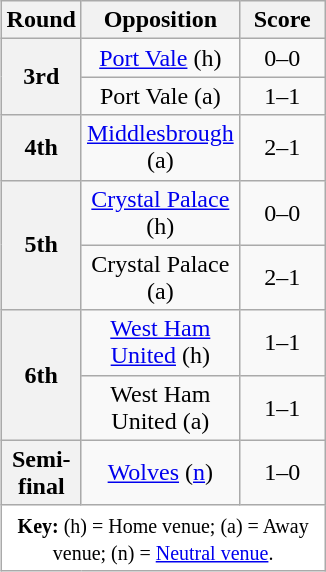<table class="wikitable plainrowheaders" style="text-align:center;margin-left:1em;float:right">
<tr>
<th width="25">Round</th>
<th width="90">Opposition</th>
<th width="50">Score</th>
</tr>
<tr>
<th scope=row style="text-align:center" rowspan="2">3rd</th>
<td><a href='#'>Port Vale</a> (h)</td>
<td>0–0</td>
</tr>
<tr>
<td>Port Vale (a)</td>
<td>1–1</td>
</tr>
<tr>
<th scope=row style="text-align:center">4th</th>
<td><a href='#'>Middlesbrough</a> (a)</td>
<td>2–1</td>
</tr>
<tr>
<th scope=row style="text-align:center" rowspan="2">5th</th>
<td><a href='#'>Crystal Palace</a> (h)</td>
<td>0–0</td>
</tr>
<tr>
<td>Crystal Palace (a)</td>
<td>2–1</td>
</tr>
<tr>
<th scope=row style="text-align:center" rowspan="2">6th</th>
<td><a href='#'>West Ham United</a> (h)</td>
<td>1–1</td>
</tr>
<tr>
<td>West Ham United (a)</td>
<td>1–1</td>
</tr>
<tr>
<th scope=row style="text-align:center">Semi-final</th>
<td><a href='#'>Wolves</a> (<a href='#'>n</a>)</td>
<td>1–0</td>
</tr>
<tr>
<td colspan="3" style="background-color:white;"><small><strong>Key:</strong> (h) = Home venue; (a) = Away venue; (n) = <a href='#'>Neutral venue</a>.</small></td>
</tr>
</table>
